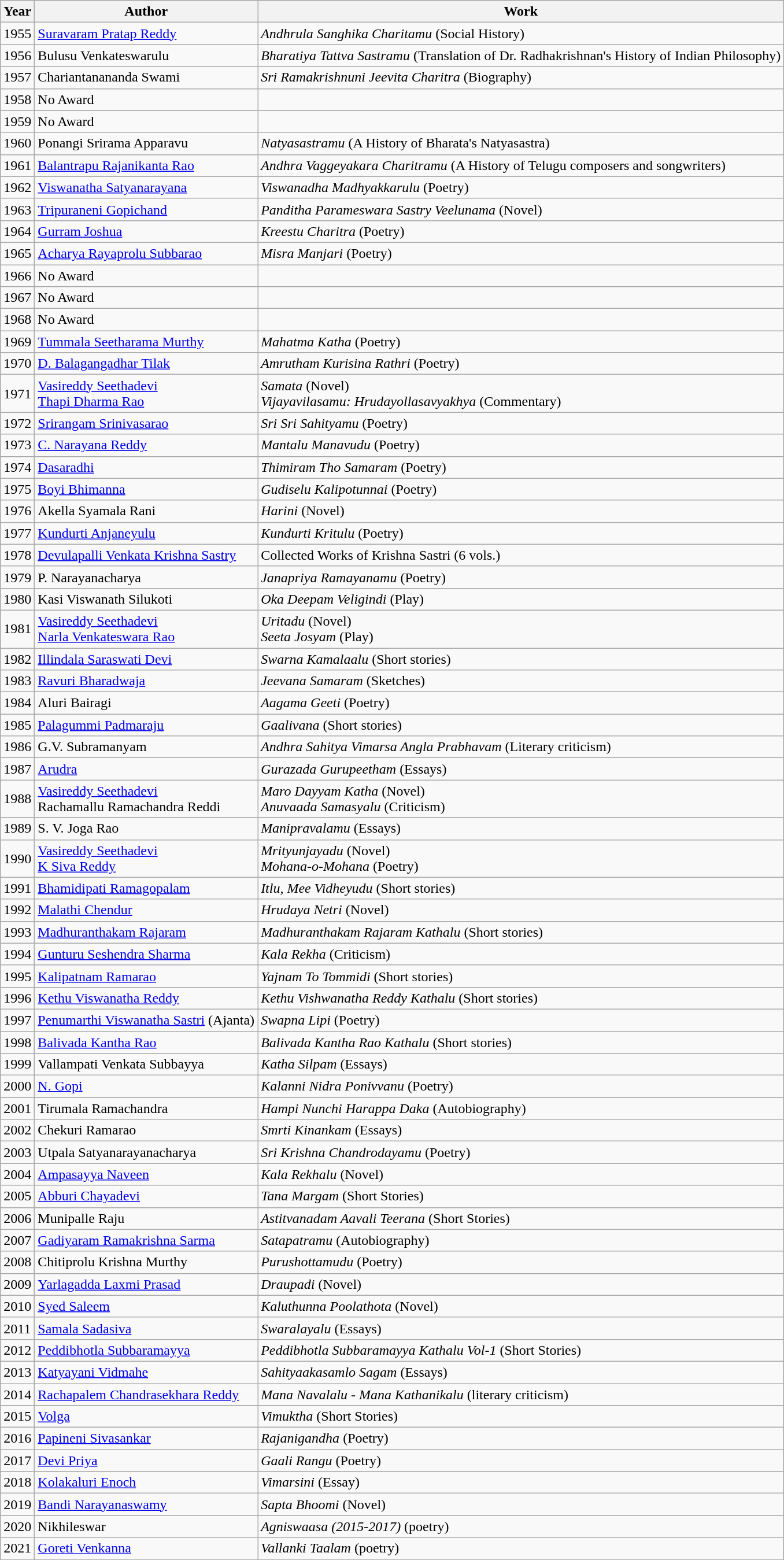<table class="wikitable">
<tr>
<th>Year</th>
<th>Author</th>
<th>Work</th>
</tr>
<tr>
<td>1955</td>
<td><a href='#'>Suravaram Pratap Reddy</a></td>
<td><em>Andhrula Sanghika Charitamu</em> (Social History)</td>
</tr>
<tr>
<td>1956</td>
<td>Bulusu Venkateswarulu</td>
<td><em>Bharatiya Tattva Sastramu</em> (Translation of Dr. Radhakrishnan's History of Indian Philosophy)</td>
</tr>
<tr>
<td>1957</td>
<td>Chariantanananda Swami</td>
<td><em>Sri Ramakrishnuni Jeevita Charitra</em> (Biography)</td>
</tr>
<tr>
<td>1958</td>
<td>No Award</td>
<td></td>
</tr>
<tr>
<td>1959</td>
<td>No Award</td>
<td></td>
</tr>
<tr>
<td>1960</td>
<td>Ponangi Srirama Apparavu</td>
<td><em>Natyasastramu</em> (A History of Bharata's Natyasastra)</td>
</tr>
<tr>
<td>1961</td>
<td><a href='#'>Balantrapu Rajanikanta Rao</a></td>
<td><em>Andhra Vaggeyakara Charitramu</em> (A History of Telugu composers and songwriters)</td>
</tr>
<tr>
<td>1962</td>
<td><a href='#'>Viswanatha Satyanarayana</a></td>
<td><em>Viswanadha Madhyakkarulu</em> (Poetry)</td>
</tr>
<tr>
<td>1963</td>
<td><a href='#'>Tripuraneni Gopichand</a></td>
<td><em>Panditha Parameswara Sastry Veelunama</em> (Novel)</td>
</tr>
<tr>
<td>1964</td>
<td><a href='#'>Gurram Joshua</a></td>
<td><em>Kreestu Charitra</em> (Poetry)</td>
</tr>
<tr>
<td>1965</td>
<td><a href='#'>Acharya Rayaprolu Subbarao</a></td>
<td><em>Misra Manjari</em> (Poetry)</td>
</tr>
<tr>
<td>1966</td>
<td>No Award</td>
<td></td>
</tr>
<tr>
<td>1967</td>
<td>No Award</td>
<td></td>
</tr>
<tr>
<td>1968</td>
<td>No Award</td>
<td></td>
</tr>
<tr>
<td>1969</td>
<td><a href='#'>Tummala Seetharama Murthy</a></td>
<td><em>Mahatma Katha</em> (Poetry)</td>
</tr>
<tr>
<td>1970</td>
<td><a href='#'>D. Balagangadhar Tilak</a></td>
<td><em>Amrutham Kurisina Rathri</em> (Poetry)</td>
</tr>
<tr>
<td>1971</td>
<td><a href='#'>Vasireddy Seethadevi</a> <br><a href='#'>Thapi Dharma Rao</a> <br></td>
<td><em>Samata</em> (Novel) <br><em>Vijayavilasamu: Hrudayollasavyakhya</em> (Commentary) <br></td>
</tr>
<tr>
<td>1972</td>
<td><a href='#'>Srirangam Srinivasarao</a></td>
<td><em>Sri Sri Sahityamu</em> (Poetry)</td>
</tr>
<tr>
<td>1973</td>
<td><a href='#'>C. Narayana Reddy</a></td>
<td><em>Mantalu Manavudu</em> (Poetry)</td>
</tr>
<tr>
<td>1974</td>
<td><a href='#'>Dasaradhi</a></td>
<td><em>Thimiram Tho Samaram</em> (Poetry)</td>
</tr>
<tr>
<td>1975</td>
<td><a href='#'>Boyi Bhimanna</a></td>
<td><em>Gudiselu Kalipotunnai</em> (Poetry)</td>
</tr>
<tr>
<td>1976</td>
<td>Akella Syamala Rani</td>
<td><em>Harini</em> (Novel)</td>
</tr>
<tr>
<td>1977</td>
<td><a href='#'>Kundurti Anjaneyulu</a></td>
<td><em>Kundurti Kritulu</em> (Poetry)</td>
</tr>
<tr>
<td>1978</td>
<td><a href='#'>Devulapalli Venkata Krishna Sastry</a></td>
<td>Collected Works of Krishna Sastri (6 vols.)</td>
</tr>
<tr>
<td>1979</td>
<td>P. Narayanacharya</td>
<td><em>Janapriya Ramayanamu</em> (Poetry)</td>
</tr>
<tr>
<td>1980</td>
<td>Kasi Viswanath Silukoti</td>
<td><em>Oka Deepam Veligindi</em> (Play)</td>
</tr>
<tr>
<td>1981</td>
<td><a href='#'>Vasireddy Seethadevi</a> <br><a href='#'>Narla Venkateswara Rao</a><br></td>
<td><em>Uritadu</em> (Novel) <br><em>Seeta Josyam</em> (Play)<br></td>
</tr>
<tr>
<td>1982</td>
<td><a href='#'>Illindala Saraswati Devi</a></td>
<td><em>Swarna Kamalaalu</em> (Short stories)</td>
</tr>
<tr>
<td>1983</td>
<td><a href='#'>Ravuri Bharadwaja</a></td>
<td><em>Jeevana Samaram</em> (Sketches)</td>
</tr>
<tr>
<td>1984</td>
<td>Aluri Bairagi</td>
<td><em>Aagama Geeti</em> (Poetry)</td>
</tr>
<tr>
<td>1985</td>
<td><a href='#'>Palagummi Padmaraju</a></td>
<td><em>Gaalivana</em> (Short stories)</td>
</tr>
<tr>
<td>1986</td>
<td>G.V. Subramanyam</td>
<td><em>Andhra Sahitya Vimarsa Angla Prabhavam</em> (Literary criticism)</td>
</tr>
<tr>
<td>1987</td>
<td><a href='#'>Arudra</a></td>
<td><em>Gurazada Gurupeetham</em> (Essays)</td>
</tr>
<tr>
<td>1988</td>
<td><a href='#'>Vasireddy Seethadevi</a> <br>Rachamallu Ramachandra Reddi <br></td>
<td><em>Maro Dayyam Katha</em> (Novel) <br><em>Anuvaada Samasyalu</em> (Criticism)<br></td>
</tr>
<tr>
<td>1989</td>
<td>S. V. Joga Rao</td>
<td><em>Manipravalamu</em> (Essays)</td>
</tr>
<tr>
<td>1990</td>
<td><a href='#'>Vasireddy Seethadevi</a> <br><a href='#'>K Siva Reddy</a> <br></td>
<td><em>Mrityunjayadu</em> (Novel) <br><em>Mohana-o-Mohana</em> (Poetry)<br></td>
</tr>
<tr>
<td>1991</td>
<td><a href='#'>Bhamidipati Ramagopalam</a></td>
<td><em>Itlu, Mee Vidheyudu</em> (Short stories)</td>
</tr>
<tr>
<td>1992</td>
<td><a href='#'>Malathi Chendur</a></td>
<td><em>Hrudaya Netri</em> (Novel)</td>
</tr>
<tr>
<td>1993</td>
<td><a href='#'>Madhuranthakam Rajaram</a></td>
<td><em>Madhuranthakam Rajaram Kathalu</em> (Short stories)</td>
</tr>
<tr>
<td>1994</td>
<td><a href='#'>Gunturu Seshendra Sharma</a></td>
<td><em>Kala Rekha</em> (Criticism)</td>
</tr>
<tr>
<td>1995</td>
<td><a href='#'>Kalipatnam Ramarao</a></td>
<td><em>Yajnam To Tommidi</em> (Short stories)</td>
</tr>
<tr>
<td>1996</td>
<td><a href='#'>Kethu Viswanatha Reddy</a></td>
<td><em>Kethu Vishwanatha Reddy Kathalu</em> (Short stories)</td>
</tr>
<tr>
<td>1997</td>
<td><a href='#'>Penumarthi Viswanatha Sastri</a> (Ajanta)</td>
<td><em>Swapna Lipi</em> (Poetry)</td>
</tr>
<tr>
<td>1998</td>
<td><a href='#'>Balivada Kantha Rao</a></td>
<td><em>Balivada Kantha Rao Kathalu</em> (Short stories)</td>
</tr>
<tr>
<td>1999</td>
<td>Vallampati Venkata Subbayya</td>
<td><em>Katha Silpam</em> (Essays)</td>
</tr>
<tr>
<td>2000</td>
<td><a href='#'>N. Gopi</a></td>
<td><em>Kalanni Nidra Ponivvanu</em> (Poetry)</td>
</tr>
<tr>
<td>2001</td>
<td>Tirumala Ramachandra</td>
<td><em>Hampi Nunchi Harappa Daka</em> (Autobiography)</td>
</tr>
<tr>
<td>2002</td>
<td>Chekuri Ramarao</td>
<td><em>Smrti Kinankam</em> (Essays)</td>
</tr>
<tr>
<td>2003</td>
<td>Utpala Satyanarayanacharya</td>
<td><em>Sri Krishna Chandrodayamu</em> (Poetry)</td>
</tr>
<tr>
<td>2004</td>
<td><a href='#'>Ampasayya Naveen</a></td>
<td><em>Kala Rekhalu</em> (Novel)</td>
</tr>
<tr>
<td>2005</td>
<td><a href='#'>Abburi Chayadevi</a></td>
<td><em>Tana Margam</em> (Short Stories)</td>
</tr>
<tr>
<td>2006</td>
<td>Munipalle Raju</td>
<td><em>Astitvanadam Aavali Teerana</em> (Short Stories)</td>
</tr>
<tr>
<td>2007</td>
<td><a href='#'>Gadiyaram Ramakrishna Sarma</a></td>
<td><em>Satapatramu</em> (Autobiography)</td>
</tr>
<tr>
<td>2008</td>
<td>Chitiprolu Krishna Murthy</td>
<td><em>Purushottamudu</em> (Poetry)</td>
</tr>
<tr>
<td>2009</td>
<td><a href='#'>Yarlagadda Laxmi Prasad</a></td>
<td><em>Draupadi</em> (Novel)</td>
</tr>
<tr>
<td>2010</td>
<td><a href='#'>Syed Saleem</a></td>
<td><em>Kaluthunna Poolathota</em> (Novel)</td>
</tr>
<tr>
<td>2011</td>
<td><a href='#'>Samala Sadasiva</a></td>
<td><em>Swaralayalu</em> (Essays)</td>
</tr>
<tr>
<td>2012</td>
<td><a href='#'>Peddibhotla Subbaramayya</a></td>
<td><em>Peddibhotla Subbaramayya Kathalu Vol-1</em> (Short Stories)</td>
</tr>
<tr>
<td>2013</td>
<td><a href='#'>Katyayani Vidmahe</a></td>
<td><em>Sahityaakasamlo Sagam</em> (Essays)</td>
</tr>
<tr>
<td>2014</td>
<td><a href='#'>Rachapalem Chandrasekhara Reddy</a></td>
<td><em>Mana Navalalu - Mana Kathanikalu</em> (literary criticism)</td>
</tr>
<tr>
<td>2015</td>
<td><a href='#'>Volga</a></td>
<td><em>Vimuktha</em> (Short Stories)</td>
</tr>
<tr>
<td>2016</td>
<td><a href='#'>Papineni Sivasankar</a></td>
<td><em>Rajanigandha</em> (Poetry)</td>
</tr>
<tr>
<td>2017</td>
<td><a href='#'>Devi Priya</a></td>
<td><em>Gaali Rangu</em> (Poetry)</td>
</tr>
<tr>
<td>2018</td>
<td><a href='#'>Kolakaluri Enoch</a></td>
<td><em>Vimarsini</em> (Essay)</td>
</tr>
<tr>
<td>2019</td>
<td><a href='#'>Bandi Narayanaswamy</a></td>
<td><em>Sapta Bhoomi</em> (Novel)</td>
</tr>
<tr>
<td>2020</td>
<td>Nikhileswar</td>
<td><em>Agniswaasa (2015-2017)</em> (poetry)</td>
</tr>
<tr>
<td>2021</td>
<td><a href='#'>Goreti Venkanna</a></td>
<td><em>Vallanki Taalam</em> (poetry)</td>
</tr>
</table>
